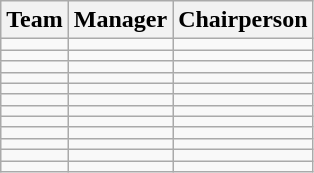<table class="wikitable sortable" style="text-align: left;">
<tr>
<th>Team</th>
<th>Manager</th>
<th>Chairperson</th>
</tr>
<tr>
<td></td>
<td></td>
<td></td>
</tr>
<tr>
<td></td>
<td></td>
<td></td>
</tr>
<tr>
<td></td>
<td></td>
<td></td>
</tr>
<tr>
<td></td>
<td></td>
<td></td>
</tr>
<tr>
<td></td>
<td></td>
<td></td>
</tr>
<tr>
<td></td>
<td></td>
<td {{nobreak></td>
</tr>
<tr>
<td></td>
<td></td>
<td></td>
</tr>
<tr>
<td></td>
<td></td>
<td {{nobreak></td>
</tr>
<tr>
<td></td>
<td></td>
<td></td>
</tr>
<tr>
<td></td>
<td></td>
<td {{nowrap></td>
</tr>
<tr>
<td></td>
<td></td>
<td></td>
</tr>
<tr>
<td></td>
<td></td>
<td></td>
</tr>
</table>
